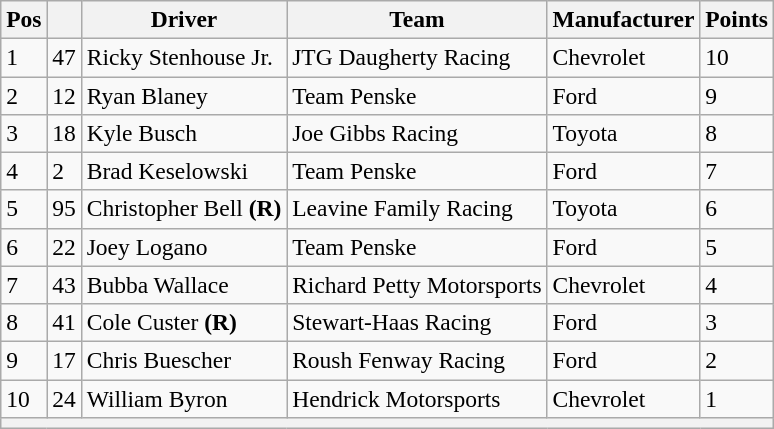<table class="wikitable" style="font-size:98%">
<tr>
<th>Pos</th>
<th></th>
<th>Driver</th>
<th>Team</th>
<th>Manufacturer</th>
<th>Points</th>
</tr>
<tr>
<td>1</td>
<td>47</td>
<td>Ricky Stenhouse Jr.</td>
<td>JTG Daugherty Racing</td>
<td>Chevrolet</td>
<td>10</td>
</tr>
<tr>
<td>2</td>
<td>12</td>
<td>Ryan Blaney</td>
<td>Team Penske</td>
<td>Ford</td>
<td>9</td>
</tr>
<tr>
<td>3</td>
<td>18</td>
<td>Kyle Busch</td>
<td>Joe Gibbs Racing</td>
<td>Toyota</td>
<td>8</td>
</tr>
<tr>
<td>4</td>
<td>2</td>
<td>Brad Keselowski</td>
<td>Team Penske</td>
<td>Ford</td>
<td>7</td>
</tr>
<tr>
<td>5</td>
<td>95</td>
<td>Christopher Bell <strong>(R)</strong></td>
<td>Leavine Family Racing</td>
<td>Toyota</td>
<td>6</td>
</tr>
<tr>
<td>6</td>
<td>22</td>
<td>Joey Logano</td>
<td>Team Penske</td>
<td>Ford</td>
<td>5</td>
</tr>
<tr>
<td>7</td>
<td>43</td>
<td>Bubba Wallace</td>
<td>Richard Petty Motorsports</td>
<td>Chevrolet</td>
<td>4</td>
</tr>
<tr>
<td>8</td>
<td>41</td>
<td>Cole Custer <strong>(R)</strong></td>
<td>Stewart-Haas Racing</td>
<td>Ford</td>
<td>3</td>
</tr>
<tr>
<td>9</td>
<td>17</td>
<td>Chris Buescher</td>
<td>Roush Fenway Racing</td>
<td>Ford</td>
<td>2</td>
</tr>
<tr>
<td>10</td>
<td>24</td>
<td>William Byron</td>
<td>Hendrick Motorsports</td>
<td>Chevrolet</td>
<td>1</td>
</tr>
<tr>
<th colspan="6"></th>
</tr>
</table>
